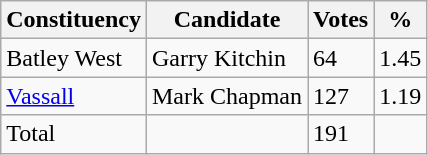<table class="wikitable">
<tr>
<th>Constituency</th>
<th>Candidate</th>
<th>Votes</th>
<th>%</th>
</tr>
<tr>
<td>Batley West</td>
<td>Garry Kitchin</td>
<td>64</td>
<td>1.45</td>
</tr>
<tr>
<td><a href='#'>Vassall</a></td>
<td>Mark Chapman</td>
<td>127</td>
<td>1.19</td>
</tr>
<tr>
<td>Total</td>
<td></td>
<td>191</td>
<td></td>
</tr>
</table>
